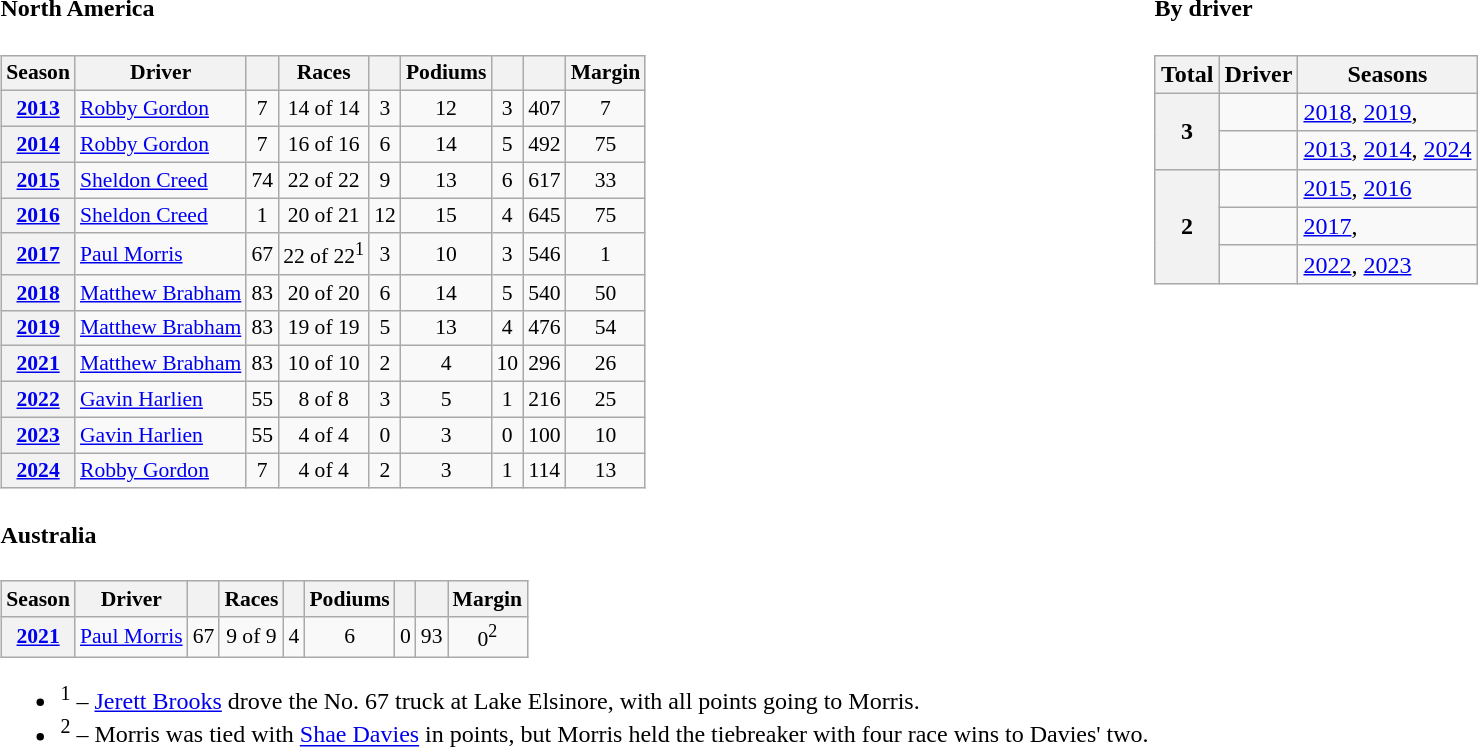<table ->
<tr>
<td style="vertical-align: top;"><br><h4>North America</h4><table class="wikitable" style="font-size: 90%;">
<tr>
<th scope=col>Season</th>
<th scope=col>Driver</th>
<th scope=col></th>
<th scope=col>Races</th>
<th scope=col></th>
<th scope=col>Podiums</th>
<th scope=col></th>
<th scope=col></th>
<th scope=col>Margin</th>
</tr>
<tr>
<th scope=col><a href='#'>2013</a></th>
<td> <a href='#'>Robby Gordon</a></td>
<td style="text-align:center;">7</td>
<td style="text-align:center;">14 of 14</td>
<td style="text-align:center;">3</td>
<td style="text-align:center;">12</td>
<td style="text-align:center;">3</td>
<td style="text-align:center;">407</td>
<td style="text-align:center;">7</td>
</tr>
<tr>
<th scope=col><a href='#'>2014</a></th>
<td> <a href='#'>Robby Gordon</a></td>
<td style="text-align:center;">7</td>
<td style="text-align:center;">16 of 16</td>
<td style="text-align:center;">6</td>
<td style="text-align:center;">14</td>
<td style="text-align:center;">5</td>
<td style="text-align:center;">492</td>
<td style="text-align:center;">75</td>
</tr>
<tr>
<th scope=col><a href='#'>2015</a></th>
<td> <a href='#'>Sheldon Creed</a></td>
<td style="text-align:center;">74</td>
<td style="text-align:center;">22 of 22</td>
<td style="text-align:center;">9</td>
<td style="text-align:center;">13</td>
<td style="text-align:center;">6</td>
<td style="text-align:center;">617</td>
<td style="text-align:center;">33</td>
</tr>
<tr>
<th scope=col><a href='#'>2016</a></th>
<td> <a href='#'>Sheldon Creed</a></td>
<td style="text-align:center;">1</td>
<td style="text-align:center;">20 of 21</td>
<td style="text-align:center;">12</td>
<td style="text-align:center;">15</td>
<td style="text-align:center;">4</td>
<td style="text-align:center;">645</td>
<td style="text-align:center;">75</td>
</tr>
<tr>
<th scope=col><a href='#'>2017</a></th>
<td> <a href='#'>Paul Morris</a></td>
<td style="text-align:center;">67</td>
<td style="text-align:center;">22 of 22<sup>1</sup></td>
<td style="text-align:center;">3</td>
<td style="text-align:center;">10</td>
<td style="text-align:center;">3</td>
<td style="text-align:center;">546</td>
<td style="text-align:center;">1</td>
</tr>
<tr>
<th scope=col><a href='#'>2018</a></th>
<td> <a href='#'>Matthew Brabham</a></td>
<td style="text-align:center;">83</td>
<td style="text-align:center;">20 of 20</td>
<td style="text-align:center;">6</td>
<td style="text-align:center;">14</td>
<td style="text-align:center;">5</td>
<td style="text-align:center;">540</td>
<td style="text-align:center;">50</td>
</tr>
<tr>
<th scope=col><a href='#'>2019</a></th>
<td> <a href='#'>Matthew Brabham</a></td>
<td style="text-align:center;">83</td>
<td style="text-align:center;">19 of 19</td>
<td style="text-align:center;">5</td>
<td style="text-align:center;">13</td>
<td style="text-align:center;">4</td>
<td style="text-align:center;">476</td>
<td style="text-align:center;">54</td>
</tr>
<tr>
<th scope=col><a href='#'>2021</a></th>
<td> <a href='#'>Matthew Brabham</a></td>
<td style="text-align:center;">83</td>
<td style="text-align:center;">10 of 10</td>
<td style="text-align:center;">2</td>
<td style="text-align:center;">4</td>
<td style="text-align:center;">10</td>
<td style="text-align:center;">296</td>
<td style="text-align:center;">26</td>
</tr>
<tr>
<th scope=col><a href='#'>2022</a></th>
<td> <a href='#'>Gavin Harlien</a></td>
<td style="text-align:center;">55</td>
<td style="text-align:center;">8 of 8</td>
<td style="text-align:center;">3</td>
<td style="text-align:center;">5</td>
<td style="text-align:center;">1</td>
<td style="text-align:center;">216</td>
<td style="text-align:center;">25</td>
</tr>
<tr>
<th scope=col><a href='#'>2023</a></th>
<td> <a href='#'>Gavin Harlien</a></td>
<td style="text-align:center;">55</td>
<td style="text-align:center;">4 of 4</td>
<td style="text-align:center;">0</td>
<td style="text-align:center;">3</td>
<td style="text-align:center;">0</td>
<td style="text-align:center;">100</td>
<td style="text-align:center;">10</td>
</tr>
<tr>
<th scope=col><a href='#'>2024</a></th>
<td> <a href='#'>Robby Gordon</a></td>
<td style="text-align:center;">7</td>
<td style="text-align:center;">4 of 4</td>
<td style="text-align:center;">2</td>
<td style="text-align:center;">3</td>
<td style="text-align:center;">1</td>
<td style="text-align:center;">114</td>
<td style="text-align:center;">13</td>
</tr>
</table>
<h4>Australia</h4><table class="wikitable" style="font-size: 90%;">
<tr>
<th scope=col>Season</th>
<th scope=col>Driver</th>
<th scope=col></th>
<th scope=col>Races</th>
<th scope=col></th>
<th scope=col>Podiums</th>
<th scope=col></th>
<th scope=col></th>
<th scope=col>Margin</th>
</tr>
<tr>
<th scope=col><a href='#'>2021</a></th>
<td> <a href='#'>Paul Morris</a></td>
<td style="text-align:center;">67</td>
<td style="text-align:center;">9 of 9</td>
<td style="text-align:center;">4</td>
<td style="text-align:center;">6</td>
<td style="text-align:center;">0</td>
<td style="text-align:center;">93</td>
<td style="text-align:center;">0<sup>2</sup></td>
</tr>
</table>
<ul><li><sup>1</sup> – <a href='#'>Jerett Brooks</a> drove the No. 67 truck at Lake Elsinore, with all points going to Morris.</li><li><sup>2</sup> – Morris was tied with <a href='#'>Shae Davies</a> in points, but Morris held the tiebreaker with four race wins to Davies' two.</li></ul></td>
<td style="vertical-align: top;"><br><h4>By driver</h4><table class="wikitable">
<tr>
<th>Total</th>
<th>Driver</th>
<th>Seasons</th>
</tr>
<tr>
<th rowspan=2>3</th>
<td></td>
<td><a href='#'>2018</a>, <a href='#'>2019</a>, </td>
</tr>
<tr>
<td></td>
<td><a href='#'>2013</a>, <a href='#'>2014</a>, <a href='#'>2024</a></td>
</tr>
<tr>
<th rowspan=3>2</th>
<td></td>
<td><a href='#'>2015</a>, <a href='#'>2016</a></td>
</tr>
<tr>
<td></td>
<td><a href='#'>2017</a>, </td>
</tr>
<tr>
<td></td>
<td><a href='#'>2022</a>, <a href='#'>2023</a></td>
</tr>
</table>
</td>
</tr>
</table>
